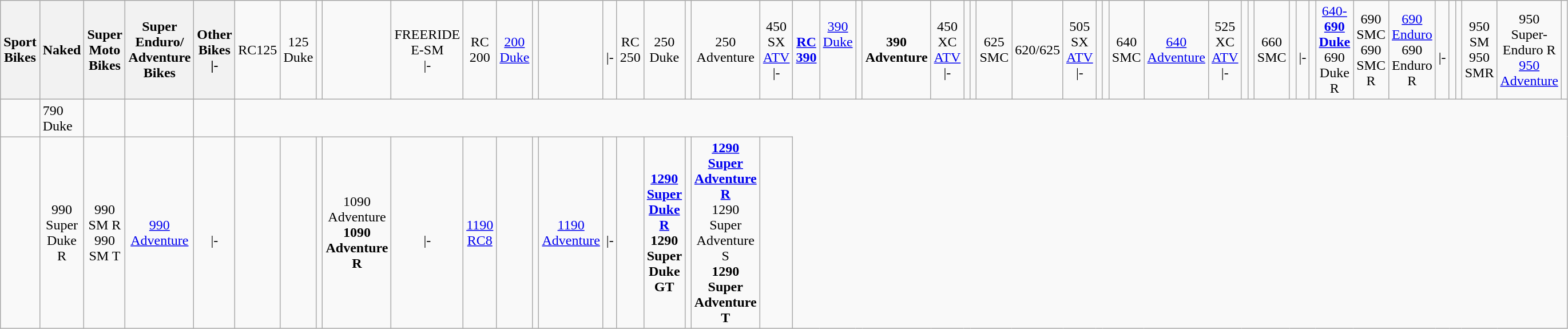<table class="wikitable sortable" style="width:100%;">
<tr>
<th>Sport Bikes</th>
<th>Naked</th>
<th>Super Moto Bikes</th>
<th>Super Enduro/<br>Adventure Bikes</th>
<th>Other Bikes<br>|-</th>
<td align="center">RC125</td>
<td align="center">125 Duke</td>
<td align="center"></td>
<td align="center"></td>
<td align="center">FREERIDE E-SM<br>|-</td>
<td align="center">RC 200</td>
<td align="center"><a href='#'>200 Duke</a></td>
<td align="center"></td>
<td align="center"></td>
<td align="center"><br>|-</td>
<td align="center">RC 250</td>
<td align="center">250 Duke</td>
<td align="center"></td>
<td align="center">250 Adventure</td>
<td align="center">450 SX <a href='#'>ATV</a><br>|-</td>
<td align="center"><a href='#'><strong>RC 390</strong></a></td>
<td align="center"><a href='#'>390 Duke</a><br><br><br></td>
<td align="center"></td>
<td align="center"><strong>390 Adventure</strong></td>
<td align="center">450 XC <a href='#'>ATV</a><br>|-</td>
<td align="center"></td>
<td align="center"></td>
<td align="center">625 SMC</td>
<td align="center">620/625</td>
<td align="center">505 SX <a href='#'>ATV</a><br>|-</td>
<td align="center"></td>
<td align="center"></td>
<td align="center">640 SMC</td>
<td align="center"><a href='#'>640 Adventure</a><br></td>
<td align="center">525 XC <a href='#'>ATV</a><br>|-</td>
<td align="center"></td>
<td align="center"></td>
<td align="center">660 SMC<br></td>
<td align="center"></td>
<td align="center"><br>|-</td>
<td align="center"></td>
<td align="center"><a href='#'>640-<strong>690 Duke</strong></a><br>690 Duke R<br></td>
<td align="center">690 SMC<br>690 SMC R</td>
<td align="center"><a href='#'>690 Enduro</a><br>690 Enduro R<br></td>
<td align="center"><br>|-</td>
<td align="center"></td>
<td align="center"></td>
<td align="center">950 SM<br>950 SMR<br></td>
<td align="center">950 Super-Enduro R<br><a href='#'>950 Adventure</a><br></td>
<td align="center"></td>
</tr>
<tr>
<td></td>
<td>790 Duke<br></td>
<td></td>
<td></td>
<td></td>
</tr>
<tr>
<td align="center"></td>
<td align="center">990 Super Duke R</td>
<td align="center">990 SM R<br>990 SM T</td>
<td align="center"><a href='#'>990 Adventure</a></td>
<td align="center"><br>|-</td>
<td align="center"></td>
<td align="center"></td>
<td align="center"></td>
<td align="center">1090 Adventure<br><strong>1090 Adventure R</strong></td>
<td align="center"><br>|-</td>
<td align="center"><a href='#'>1190 RC8</a></td>
<td align="center"></td>
<td align="center"></td>
<td align="center"><a href='#'>1190 Adventure</a></td>
<td align="center"><br>|-</td>
<td align="center"></td>
<td align="center"><a href='#'><strong>1290 Super Duke R</strong></a><br><strong>1290 Super Duke GT</strong><br></td>
<td align="center"></td>
<td align="center"><a href='#'><strong>1290 Super Adventure R</strong></a><br>1290 Super Adventure S<br><strong>1290 Super Adventure T</strong></td>
<td align="center"></td>
</tr>
</table>
